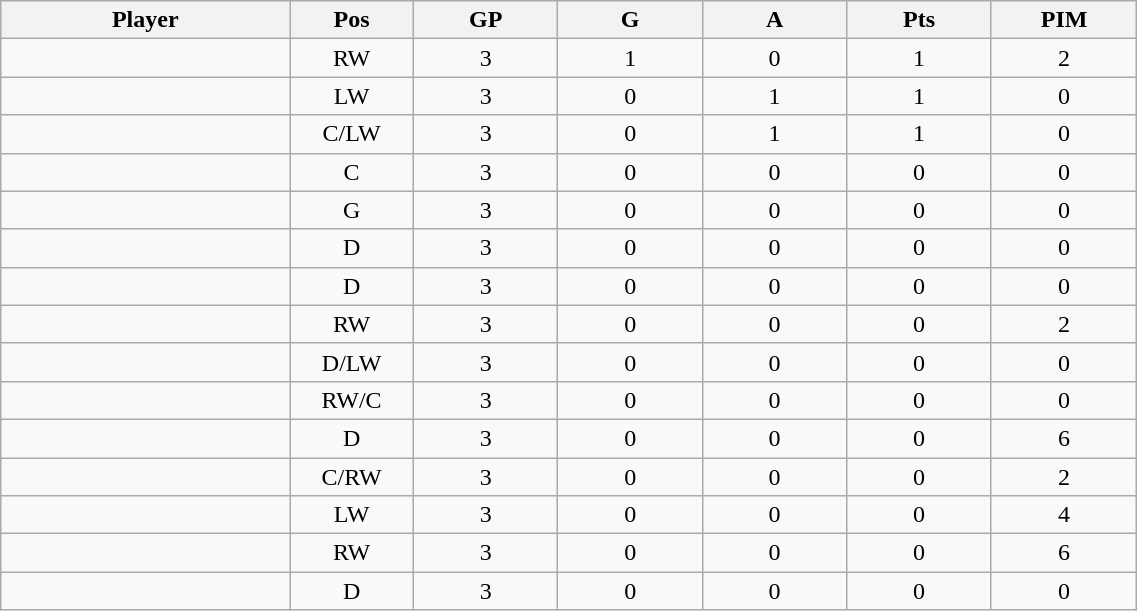<table class="wikitable sortable" width="60%">
<tr ALIGN="center">
<th bgcolor="#DDDDFF" width="10%">Player</th>
<th bgcolor="#DDDDFF" width="3%" title="Position">Pos</th>
<th bgcolor="#DDDDFF" width="5%" title="Games played">GP</th>
<th bgcolor="#DDDDFF" width="5%" title="Goals">G</th>
<th bgcolor="#DDDDFF" width="5%" title="Assists">A</th>
<th bgcolor="#DDDDFF" width="5%" title="Points">Pts</th>
<th bgcolor="#DDDDFF" width="5%" title="Penalties in Minutes">PIM</th>
</tr>
<tr align="center">
<td align="right"></td>
<td>RW</td>
<td>3</td>
<td>1</td>
<td>0</td>
<td>1</td>
<td>2</td>
</tr>
<tr align="center">
<td align="right"></td>
<td>LW</td>
<td>3</td>
<td>0</td>
<td>1</td>
<td>1</td>
<td>0</td>
</tr>
<tr align="center">
<td align="right"></td>
<td>C/LW</td>
<td>3</td>
<td>0</td>
<td>1</td>
<td>1</td>
<td>0</td>
</tr>
<tr align="center">
<td align="right"></td>
<td>C</td>
<td>3</td>
<td>0</td>
<td>0</td>
<td>0</td>
<td>0</td>
</tr>
<tr align="center">
<td align="right"></td>
<td>G</td>
<td>3</td>
<td>0</td>
<td>0</td>
<td>0</td>
<td>0</td>
</tr>
<tr align="center">
<td align="right"></td>
<td>D</td>
<td>3</td>
<td>0</td>
<td>0</td>
<td>0</td>
<td>0</td>
</tr>
<tr align="center">
<td align="right"></td>
<td>D</td>
<td>3</td>
<td>0</td>
<td>0</td>
<td>0</td>
<td>0</td>
</tr>
<tr align="center">
<td align="right"></td>
<td>RW</td>
<td>3</td>
<td>0</td>
<td>0</td>
<td>0</td>
<td>2</td>
</tr>
<tr align="center">
<td align="right"></td>
<td>D/LW</td>
<td>3</td>
<td>0</td>
<td>0</td>
<td>0</td>
<td>0</td>
</tr>
<tr align="center">
<td align="right"></td>
<td>RW/C</td>
<td>3</td>
<td>0</td>
<td>0</td>
<td>0</td>
<td>0</td>
</tr>
<tr align="center">
<td align="right"></td>
<td>D</td>
<td>3</td>
<td>0</td>
<td>0</td>
<td>0</td>
<td>6</td>
</tr>
<tr align="center">
<td align="right"></td>
<td>C/RW</td>
<td>3</td>
<td>0</td>
<td>0</td>
<td>0</td>
<td>2</td>
</tr>
<tr align="center">
<td align="right"></td>
<td>LW</td>
<td>3</td>
<td>0</td>
<td>0</td>
<td>0</td>
<td>4</td>
</tr>
<tr align="center">
<td align="right"></td>
<td>RW</td>
<td>3</td>
<td>0</td>
<td>0</td>
<td>0</td>
<td>6</td>
</tr>
<tr align="center">
<td align="right"></td>
<td>D</td>
<td>3</td>
<td>0</td>
<td>0</td>
<td>0</td>
<td>0</td>
</tr>
</table>
